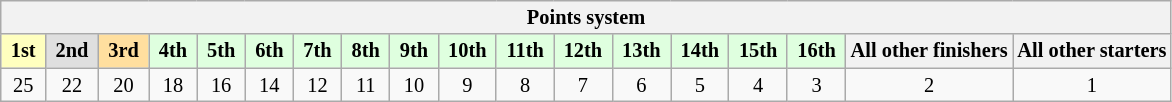<table class="wikitable" style="font-size:85%; text-align:center">
<tr>
<th colspan="23">Points system</th>
</tr>
<tr>
<td style="background:#ffffbf;"> <strong>1st</strong> </td>
<td style="background:#dfdfdf;"> <strong>2nd</strong> </td>
<td style="background:#ffdf9f;"> <strong>3rd</strong> </td>
<td style="background:#dfffdf;"> <strong>4th</strong> </td>
<td style="background:#dfffdf;"> <strong>5th</strong> </td>
<td style="background:#dfffdf;"> <strong>6th</strong> </td>
<td style="background:#dfffdf;"> <strong>7th</strong> </td>
<td style="background:#dfffdf;"> <strong>8th</strong> </td>
<td style="background:#dfffdf;"> <strong>9th</strong> </td>
<td style="background:#dfffdf;"> <strong>10th</strong> </td>
<td style="background:#dfffdf;"> <strong>11th</strong> </td>
<td style="background:#dfffdf;"> <strong>12th</strong> </td>
<td style="background:#dfffdf;"> <strong>13th</strong> </td>
<td style="background:#dfffdf;"> <strong>14th</strong> </td>
<td style="background:#dfffdf;"> <strong>15th</strong> </td>
<td style="background:#dfffdf;"> <strong>16th</strong> </td>
<th>All other finishers</th>
<th>All other starters</th>
</tr>
<tr>
<td>25</td>
<td>22</td>
<td>20</td>
<td>18</td>
<td>16</td>
<td>14</td>
<td>12</td>
<td>11</td>
<td>10</td>
<td>9</td>
<td>8</td>
<td>7</td>
<td>6</td>
<td>5</td>
<td>4</td>
<td>3</td>
<td>2</td>
<td>1</td>
</tr>
</table>
